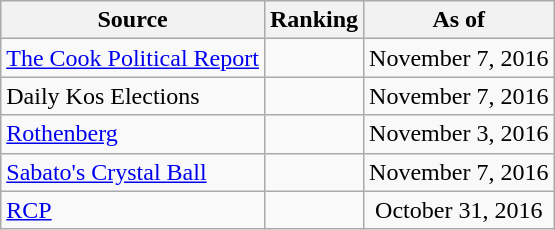<table class="wikitable" style="text-align:center">
<tr>
<th>Source</th>
<th>Ranking</th>
<th>As of</th>
</tr>
<tr>
<td align=left><a href='#'>The Cook Political Report</a></td>
<td></td>
<td>November 7, 2016</td>
</tr>
<tr>
<td align=left>Daily Kos Elections</td>
<td></td>
<td>November 7, 2016</td>
</tr>
<tr>
<td align=left><a href='#'>Rothenberg</a></td>
<td></td>
<td>November 3, 2016</td>
</tr>
<tr>
<td align=left><a href='#'>Sabato's Crystal Ball</a></td>
<td></td>
<td>November 7, 2016</td>
</tr>
<tr>
<td align="left"><a href='#'>RCP</a></td>
<td></td>
<td>October 31, 2016</td>
</tr>
</table>
